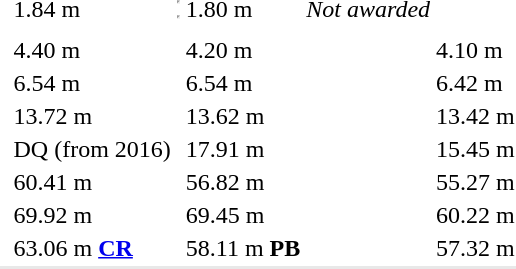<table>
<tr>
<td></td>
<td></td>
<td>1.84 m</td>
<td><hr><hr></td>
<td>1.80 m</td>
<td><em>Not awarded</em></td>
<td></td>
</tr>
<tr>
<td></td>
<td></td>
<td>4.40 m</td>
<td></td>
<td>4.20 m</td>
<td></td>
<td>4.10 m</td>
</tr>
<tr>
<td></td>
<td></td>
<td>6.54 m</td>
<td></td>
<td>6.54 m</td>
<td></td>
<td>6.42 m</td>
</tr>
<tr>
<td></td>
<td></td>
<td>13.72 m</td>
<td></td>
<td>13.62 m</td>
<td></td>
<td>13.42 m</td>
</tr>
<tr>
<td></td>
<td></td>
<td>DQ (from 2016)</td>
<td></td>
<td>17.91 m</td>
<td></td>
<td>15.45 m</td>
</tr>
<tr>
<td></td>
<td></td>
<td>60.41 m</td>
<td></td>
<td>56.82 m</td>
<td></td>
<td>55.27 m</td>
</tr>
<tr>
<td></td>
<td></td>
<td>69.92 m</td>
<td></td>
<td>69.45 m</td>
<td></td>
<td>60.22 m</td>
</tr>
<tr>
<td></td>
<td></td>
<td>63.06 m <strong><a href='#'>CR</a></strong></td>
<td></td>
<td>58.11 m <strong>PB</strong></td>
<td></td>
<td>57.32 m</td>
</tr>
<tr style="background:#e8e8e8;">
<td colspan=7></td>
</tr>
</table>
